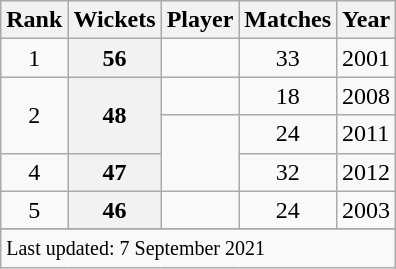<table class="wikitable plainrowheaders sortable">
<tr>
<th scope=col>Rank</th>
<th scope=col>Wickets</th>
<th scope=col>Player</th>
<th scope=col>Matches</th>
<th scope=col>Year</th>
</tr>
<tr>
<td align=center>1</td>
<th scope=row style=text-align:center;>56</th>
<td></td>
<td align=center>33</td>
<td>2001</td>
</tr>
<tr>
<td align=center rowspan=2>2</td>
<th scope=row style=text-align:center; rowspan=2>48</th>
<td></td>
<td align=center>18</td>
<td>2008</td>
</tr>
<tr>
<td rowspan=2></td>
<td align=center>24</td>
<td>2011</td>
</tr>
<tr>
<td align=center>4</td>
<th scope=row style=text-align:center;>47</th>
<td align=center>32</td>
<td>2012</td>
</tr>
<tr>
<td align=center>5</td>
<th scope=row style=text-align:center;>46</th>
<td></td>
<td align=center>24</td>
<td>2003</td>
</tr>
<tr>
</tr>
<tr class=sortbottom>
<td colspan=5><small>Last updated: 7 September 2021</small></td>
</tr>
</table>
